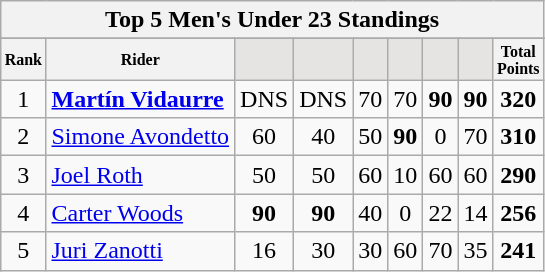<table class="wikitable sortable">
<tr>
<th colspan=27 align="center"><strong>Top 5 Men's Under 23 Standings</strong></th>
</tr>
<tr>
</tr>
<tr style="font-size:8pt;font-weight:bold">
<th align="center">Rank</th>
<th align="center">Rider</th>
<th class=unsortable style="background:#E5E4E2;"><small></small></th>
<th class=unsortable style="background:#E5E4E2;"><small></small></th>
<th class=unsortable style="background:#E5E4E2;"><small></small></th>
<th class=unsortable style="background:#E5E4E2;"><small></small></th>
<th class=unsortable style="background:#E5E4E2;"><small></small></th>
<th class=unsortable style="background:#E5E4E2;"><small></small></th>
<th align="center">Total<br>Points</th>
</tr>
<tr>
<td align=center>1</td>
<td> <strong><a href='#'>Martín Vidaurre</a></strong></td>
<td align=center>DNS</td>
<td align=center>DNS</td>
<td align=center>70</td>
<td align=center>70</td>
<td align=center><strong>90</strong></td>
<td align=center><strong>90</strong></td>
<td align=center><strong>320</strong></td>
</tr>
<tr>
<td align=center>2</td>
<td> <a href='#'>Simone Avondetto</a></td>
<td align=center>60</td>
<td align=center>40</td>
<td align=center>50</td>
<td align=center><strong>90</strong></td>
<td align=center>0</td>
<td align=center>70</td>
<td align=center><strong>310</strong></td>
</tr>
<tr>
<td align=center>3</td>
<td> <a href='#'>Joel Roth</a></td>
<td align=center>50</td>
<td align=center>50</td>
<td align=center>60</td>
<td align=center>10</td>
<td align=center>60</td>
<td align=center>60</td>
<td align=center><strong>290</strong></td>
</tr>
<tr>
<td align=center>4</td>
<td> <a href='#'>Carter Woods</a></td>
<td align=center><strong>90</strong></td>
<td align=center><strong>90</strong></td>
<td align=center>40</td>
<td align=center>0</td>
<td align=center>22</td>
<td align=center>14</td>
<td align=center><strong>256</strong></td>
</tr>
<tr>
<td align=center>5</td>
<td> <a href='#'>Juri Zanotti</a></td>
<td align=center>16</td>
<td align=center>30</td>
<td align=center>30</td>
<td align=center>60</td>
<td align=center>70</td>
<td align=center>35</td>
<td align=center><strong>241</strong><br></td>
</tr>
</table>
